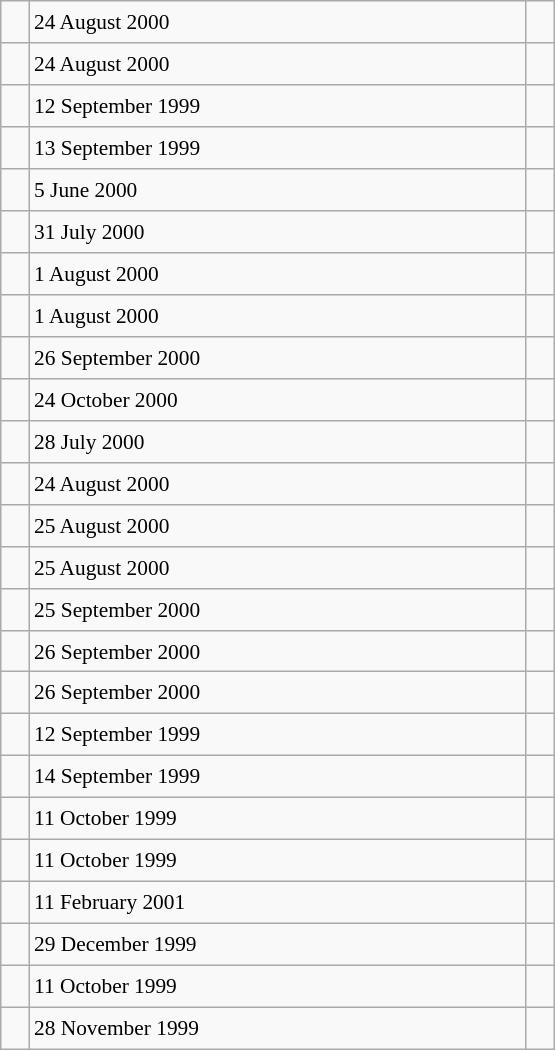<table class="wikitable" style="font-size: 89%; float: left; width: 26em; margin-right: 1em; height: 700px">
<tr>
<td></td>
<td>24 August 2000</td>
<td></td>
</tr>
<tr>
<td></td>
<td>24 August 2000</td>
<td></td>
</tr>
<tr>
<td></td>
<td>12 September 1999</td>
<td></td>
</tr>
<tr>
<td></td>
<td>13 September 1999</td>
<td></td>
</tr>
<tr>
<td></td>
<td>5 June 2000</td>
<td></td>
</tr>
<tr>
<td></td>
<td>31 July 2000</td>
<td></td>
</tr>
<tr>
<td></td>
<td>1 August 2000</td>
<td></td>
</tr>
<tr>
<td></td>
<td>1 August 2000</td>
<td></td>
</tr>
<tr>
<td></td>
<td>26 September 2000</td>
<td></td>
</tr>
<tr>
<td></td>
<td>24 October 2000</td>
<td></td>
</tr>
<tr>
<td></td>
<td>28 July 2000</td>
<td></td>
</tr>
<tr>
<td></td>
<td>24 August 2000</td>
<td></td>
</tr>
<tr>
<td></td>
<td>25 August 2000</td>
<td></td>
</tr>
<tr>
<td></td>
<td>25 August 2000</td>
<td></td>
</tr>
<tr>
<td></td>
<td>25 September 2000</td>
<td></td>
</tr>
<tr>
<td></td>
<td>26 September 2000</td>
<td></td>
</tr>
<tr>
<td></td>
<td>26 September 2000</td>
<td></td>
</tr>
<tr>
<td></td>
<td>12 September 1999</td>
<td></td>
</tr>
<tr>
<td></td>
<td>14 September 1999</td>
<td></td>
</tr>
<tr>
<td></td>
<td>11 October 1999</td>
<td></td>
</tr>
<tr>
<td></td>
<td>11 October 1999</td>
<td></td>
</tr>
<tr>
<td></td>
<td>11 February 2001</td>
<td></td>
</tr>
<tr>
<td></td>
<td>29 December 1999</td>
<td></td>
</tr>
<tr>
<td></td>
<td>11 October 1999</td>
<td></td>
</tr>
<tr>
<td></td>
<td>28 November 1999</td>
<td></td>
</tr>
</table>
